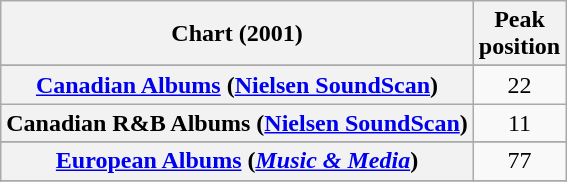<table class="wikitable sortable plainrowheaders" style="text-align:center">
<tr>
<th scope="col">Chart (2001)</th>
<th scope="col">Peak<br>position</th>
</tr>
<tr>
</tr>
<tr>
<th scope="row"><a href='#'>Canadian Albums</a> (<a href='#'>Nielsen SoundScan</a>)</th>
<td>22</td>
</tr>
<tr>
<th scope="row">Canadian R&B Albums (<a href='#'>Nielsen SoundScan</a>)</th>
<td>11</td>
</tr>
<tr>
</tr>
<tr>
<th scope="row"><a href='#'>European Albums</a> (<em><a href='#'>Music & Media</a></em>)</th>
<td>77</td>
</tr>
<tr>
</tr>
<tr>
</tr>
<tr>
</tr>
<tr>
</tr>
<tr>
</tr>
<tr>
</tr>
<tr>
</tr>
</table>
